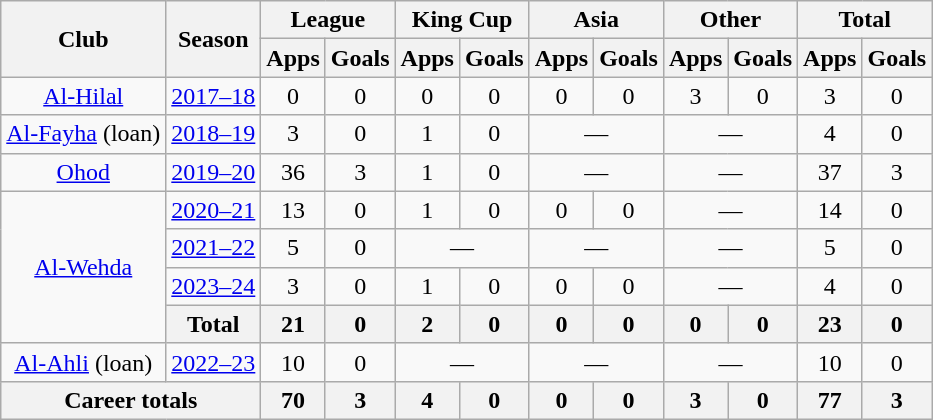<table class="wikitable" style="text-align: center">
<tr>
<th rowspan=2>Club</th>
<th rowspan=2>Season</th>
<th colspan=2>League</th>
<th colspan=2>King Cup</th>
<th colspan=2>Asia</th>
<th colspan=2>Other</th>
<th colspan=2>Total</th>
</tr>
<tr>
<th>Apps</th>
<th>Goals</th>
<th>Apps</th>
<th>Goals</th>
<th>Apps</th>
<th>Goals</th>
<th>Apps</th>
<th>Goals</th>
<th>Apps</th>
<th>Goals</th>
</tr>
<tr>
<td rowspan=1><a href='#'>Al-Hilal</a></td>
<td><a href='#'>2017–18</a></td>
<td>0</td>
<td>0</td>
<td>0</td>
<td>0</td>
<td>0</td>
<td>0</td>
<td>3</td>
<td>0</td>
<td>3</td>
<td>0</td>
</tr>
<tr>
<td rowspan=1><a href='#'>Al-Fayha</a> (loan)</td>
<td><a href='#'>2018–19</a></td>
<td>3</td>
<td>0</td>
<td>1</td>
<td>0</td>
<td colspan=2">—</td>
<td colspan=2">—</td>
<td>4</td>
<td>0</td>
</tr>
<tr>
<td rowspan=1><a href='#'>Ohod</a></td>
<td><a href='#'>2019–20</a></td>
<td>36</td>
<td>3</td>
<td>1</td>
<td>0</td>
<td colspan=2">—</td>
<td colspan=2">—</td>
<td>37</td>
<td>3</td>
</tr>
<tr>
<td rowspan=4><a href='#'>Al-Wehda</a></td>
<td><a href='#'>2020–21</a></td>
<td>13</td>
<td>0</td>
<td>1</td>
<td>0</td>
<td>0</td>
<td>0</td>
<td colspan=2">—</td>
<td>14</td>
<td>0</td>
</tr>
<tr>
<td><a href='#'>2021–22</a></td>
<td>5</td>
<td>0</td>
<td colspan=2">—</td>
<td colspan=2">—</td>
<td colspan=2">—</td>
<td>5</td>
<td>0</td>
</tr>
<tr>
<td><a href='#'>2023–24</a></td>
<td>3</td>
<td>0</td>
<td>1</td>
<td>0</td>
<td>0</td>
<td>0</td>
<td colspan=2">—</td>
<td>4</td>
<td>0</td>
</tr>
<tr>
<th>Total</th>
<th>21</th>
<th>0</th>
<th>2</th>
<th>0</th>
<th>0</th>
<th>0</th>
<th>0</th>
<th>0</th>
<th>23</th>
<th>0</th>
</tr>
<tr>
<td rowspan=1><a href='#'>Al-Ahli</a> (loan)</td>
<td><a href='#'>2022–23</a></td>
<td>10</td>
<td>0</td>
<td colspan=2">—</td>
<td colspan=2">—</td>
<td colspan=2">—</td>
<td>10</td>
<td>0</td>
</tr>
<tr>
<th colspan=2>Career totals</th>
<th>70</th>
<th>3</th>
<th>4</th>
<th>0</th>
<th>0</th>
<th>0</th>
<th>3</th>
<th>0</th>
<th>77</th>
<th>3</th>
</tr>
</table>
